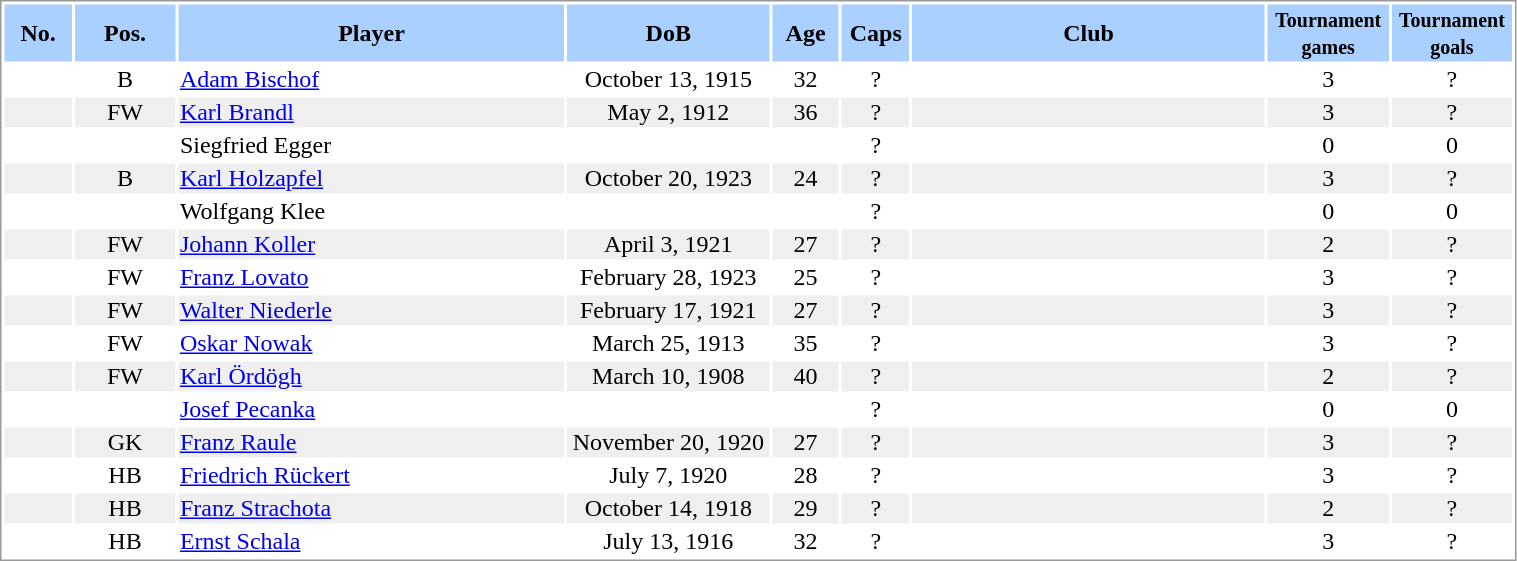<table border="0" width="80%" style="border: 1px solid #999; background-color:#FFFFFF; text-align:center">
<tr align="center" bgcolor="#AAD0FF">
<th width=4%>No.</th>
<th width=6%>Pos.</th>
<th width=23%>Player</th>
<th width=12%>DoB</th>
<th width=4%>Age</th>
<th width=4%>Caps</th>
<th width=21%>Club</th>
<th width=6%><small>Tournament<br>games</small></th>
<th width=6%><small>Tournament<br>goals</small></th>
</tr>
<tr>
<td></td>
<td>B</td>
<td align="left"><a href='#'>Adam Bischof</a></td>
<td>October 13, 1915</td>
<td>32</td>
<td>?</td>
<td align="left"></td>
<td>3</td>
<td>?</td>
</tr>
<tr bgcolor="#EFEFEF">
<td></td>
<td>FW</td>
<td align="left"><a href='#'>Karl Brandl</a></td>
<td>May 2, 1912</td>
<td>36</td>
<td>?</td>
<td align="left"></td>
<td>3</td>
<td>?</td>
</tr>
<tr>
<td></td>
<td></td>
<td align="left">Siegfried Egger</td>
<td></td>
<td></td>
<td>?</td>
<td align="left"></td>
<td>0</td>
<td>0</td>
</tr>
<tr bgcolor="#EFEFEF">
<td></td>
<td>B</td>
<td align="left"><a href='#'>Karl Holzapfel</a></td>
<td>October 20, 1923</td>
<td>24</td>
<td>?</td>
<td align="left"></td>
<td>3</td>
<td>?</td>
</tr>
<tr>
<td></td>
<td></td>
<td align="left">Wolfgang Klee</td>
<td></td>
<td></td>
<td>?</td>
<td align="left"></td>
<td>0</td>
<td>0</td>
</tr>
<tr bgcolor="#EFEFEF">
<td></td>
<td>FW</td>
<td align="left"><a href='#'>Johann Koller</a></td>
<td>April 3, 1921</td>
<td>27</td>
<td>?</td>
<td align="left"></td>
<td>2</td>
<td>?</td>
</tr>
<tr>
<td></td>
<td>FW</td>
<td align="left"><a href='#'>Franz Lovato</a></td>
<td>February 28, 1923</td>
<td>25</td>
<td>?</td>
<td align="left"></td>
<td>3</td>
<td>?</td>
</tr>
<tr bgcolor="#EFEFEF">
<td></td>
<td>FW</td>
<td align="left"><a href='#'>Walter Niederle</a></td>
<td>February 17, 1921</td>
<td>27</td>
<td>?</td>
<td align="left"></td>
<td>3</td>
<td>?</td>
</tr>
<tr>
<td></td>
<td>FW</td>
<td align="left"><a href='#'>Oskar Nowak</a></td>
<td>March 25, 1913</td>
<td>35</td>
<td>?</td>
<td align="left"></td>
<td>3</td>
<td>?</td>
</tr>
<tr bgcolor="#EFEFEF">
<td></td>
<td>FW</td>
<td align="left"><a href='#'>Karl Ördögh</a></td>
<td>March 10, 1908</td>
<td>40</td>
<td>?</td>
<td align="left"></td>
<td>2</td>
<td>?</td>
</tr>
<tr>
<td></td>
<td></td>
<td align="left"><a href='#'>Josef Pecanka</a></td>
<td></td>
<td></td>
<td>?</td>
<td align="left"></td>
<td>0</td>
<td>0</td>
</tr>
<tr bgcolor="#EFEFEF">
<td></td>
<td>GK</td>
<td align="left"><a href='#'>Franz Raule</a></td>
<td>November 20, 1920</td>
<td>27</td>
<td>?</td>
<td align="left"></td>
<td>3</td>
<td>?</td>
</tr>
<tr>
<td></td>
<td>HB</td>
<td align="left"><a href='#'>Friedrich Rückert</a></td>
<td>July 7, 1920</td>
<td>28</td>
<td>?</td>
<td align="left"></td>
<td>3</td>
<td>?</td>
</tr>
<tr bgcolor="#EFEFEF">
<td></td>
<td>HB</td>
<td align="left"><a href='#'>Franz Strachota</a></td>
<td>October 14, 1918</td>
<td>29</td>
<td>?</td>
<td align="left"></td>
<td>2</td>
<td>?</td>
</tr>
<tr>
<td></td>
<td>HB</td>
<td align="left"><a href='#'>Ernst Schala</a></td>
<td>July 13, 1916</td>
<td>32</td>
<td>?</td>
<td align="left"></td>
<td>3</td>
<td>?</td>
</tr>
</table>
